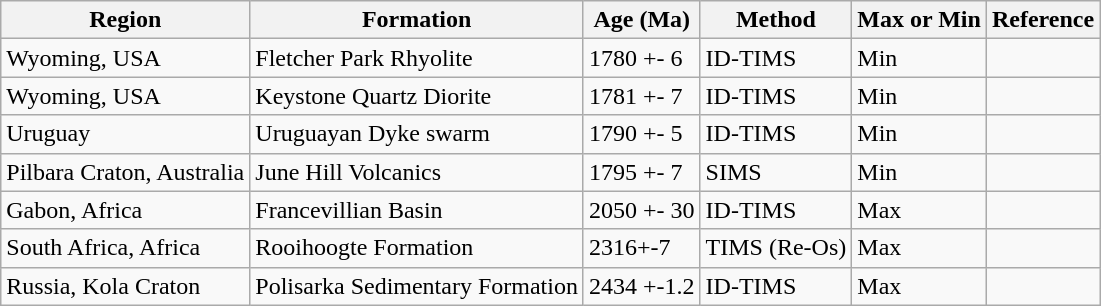<table class="wikitable mw-collapsible">
<tr>
<th>Region</th>
<th>Formation</th>
<th>Age (Ma)</th>
<th>Method</th>
<th>Max or Min</th>
<th>Reference</th>
</tr>
<tr>
<td>Wyoming, USA</td>
<td>Fletcher Park Rhyolite</td>
<td>1780 +- 6</td>
<td>ID-TIMS</td>
<td>Min</td>
<td></td>
</tr>
<tr>
<td>Wyoming, USA</td>
<td>Keystone Quartz Diorite</td>
<td>1781 +- 7</td>
<td>ID-TIMS</td>
<td>Min</td>
<td></td>
</tr>
<tr>
<td>Uruguay</td>
<td>Uruguayan Dyke swarm</td>
<td>1790 +- 5</td>
<td>ID-TIMS</td>
<td>Min</td>
<td></td>
</tr>
<tr>
<td>Pilbara Craton, Australia</td>
<td>June Hill Volcanics</td>
<td>1795 +- 7</td>
<td>SIMS</td>
<td>Min</td>
<td></td>
</tr>
<tr>
<td>Gabon, Africa</td>
<td>Francevillian Basin</td>
<td>2050 +- 30</td>
<td>ID-TIMS</td>
<td>Max</td>
<td></td>
</tr>
<tr>
<td>South Africa, Africa</td>
<td>Rooihoogte Formation</td>
<td>2316+-7</td>
<td>TIMS (Re-Os)</td>
<td>Max</td>
<td></td>
</tr>
<tr>
<td>Russia, Kola Craton</td>
<td>Polisarka Sedimentary Formation</td>
<td>2434 +-1.2</td>
<td>ID-TIMS</td>
<td>Max</td>
<td></td>
</tr>
</table>
